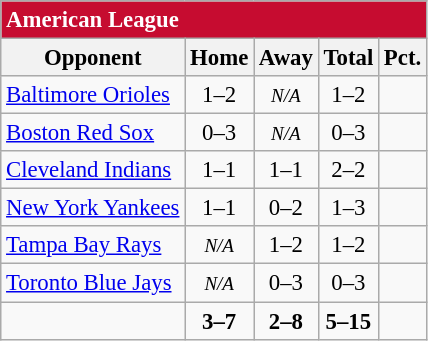<table class="wikitable" style="font-size: 95%; text-align: center">
<tr>
<td colspan="7" style="text-align:left; background:#c60c30;color:#fff"><strong>American League</strong></td>
</tr>
<tr>
<th>Opponent</th>
<th>Home</th>
<th>Away</th>
<th>Total</th>
<th>Pct.</th>
</tr>
<tr>
<td style="text-align:left"><a href='#'>Baltimore Orioles</a></td>
<td>1–2</td>
<td><small><em>N/A</em></small></td>
<td>1–2</td>
<td></td>
</tr>
<tr>
<td style="text-align:left"><a href='#'>Boston Red Sox</a></td>
<td>0–3</td>
<td><small><em>N/A</em></small></td>
<td>0–3</td>
<td></td>
</tr>
<tr>
<td style="text-align:left"><a href='#'>Cleveland Indians</a></td>
<td>1–1</td>
<td>1–1</td>
<td>2–2</td>
<td></td>
</tr>
<tr>
<td style="text-align:left"><a href='#'>New York Yankees</a></td>
<td>1–1</td>
<td>0–2</td>
<td>1–3</td>
<td></td>
</tr>
<tr>
<td style="text-align:left"><a href='#'>Tampa Bay Rays</a></td>
<td><small><em>N/A</em></small></td>
<td>1–2</td>
<td>1–2</td>
<td></td>
</tr>
<tr>
<td style="text-align:left"><a href='#'>Toronto Blue Jays</a></td>
<td><small><em>N/A</em></small></td>
<td>0–3</td>
<td>0–3</td>
<td></td>
</tr>
<tr style="font-weight:bold">
<td></td>
<td>3–7</td>
<td>2–8</td>
<td>5–15</td>
<td></td>
</tr>
</table>
